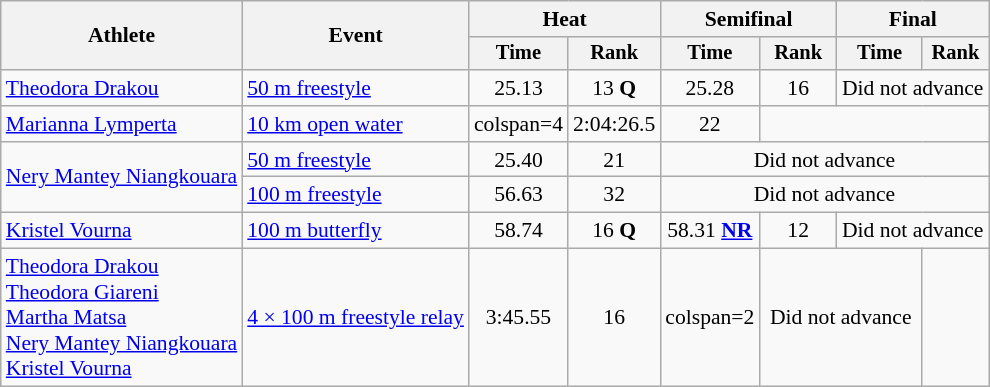<table class=wikitable style="font-size:90%">
<tr>
<th rowspan=2>Athlete</th>
<th rowspan=2>Event</th>
<th colspan="2">Heat</th>
<th colspan="2">Semifinal</th>
<th colspan="2">Final</th>
</tr>
<tr style="font-size:95%">
<th>Time</th>
<th>Rank</th>
<th>Time</th>
<th>Rank</th>
<th>Time</th>
<th>Rank</th>
</tr>
<tr align=center>
<td align=left><a href='#'>Theodora Drakou</a></td>
<td align=left><a href='#'>50 m freestyle</a></td>
<td>25.13</td>
<td>13 <strong>Q</strong></td>
<td>25.28</td>
<td>16</td>
<td colspan=2>Did not advance</td>
</tr>
<tr align=center>
<td align=left><a href='#'>Marianna Lymperta</a></td>
<td align=left><a href='#'>10 km open water</a></td>
<td>colspan=4 </td>
<td>2:04:26.5</td>
<td>22</td>
</tr>
<tr align=center>
<td align=left rowspan=2><a href='#'>Nery Mantey Niangkouara</a></td>
<td align=left><a href='#'>50 m freestyle</a></td>
<td>25.40</td>
<td>21</td>
<td colspan=4>Did not advance</td>
</tr>
<tr align=center>
<td align=left><a href='#'>100 m freestyle</a></td>
<td>56.63</td>
<td>32</td>
<td colspan=4>Did not advance</td>
</tr>
<tr align=center>
<td align=left><a href='#'>Kristel Vourna</a></td>
<td align=left><a href='#'>100 m butterfly</a></td>
<td>58.74</td>
<td>16 <strong>Q</strong></td>
<td>58.31 <strong><a href='#'>NR</a></strong></td>
<td>12</td>
<td colspan=2>Did not advance</td>
</tr>
<tr align=center>
<td align=left><a href='#'>Theodora Drakou</a><br><a href='#'>Theodora Giareni</a><br><a href='#'>Martha Matsa</a><br><a href='#'>Nery Mantey Niangkouara</a><br><a href='#'>Kristel Vourna</a></td>
<td align=left><a href='#'>4 × 100 m freestyle relay</a></td>
<td>3:45.55</td>
<td>16</td>
<td>colspan=2 </td>
<td colspan=2>Did not advance</td>
</tr>
</table>
